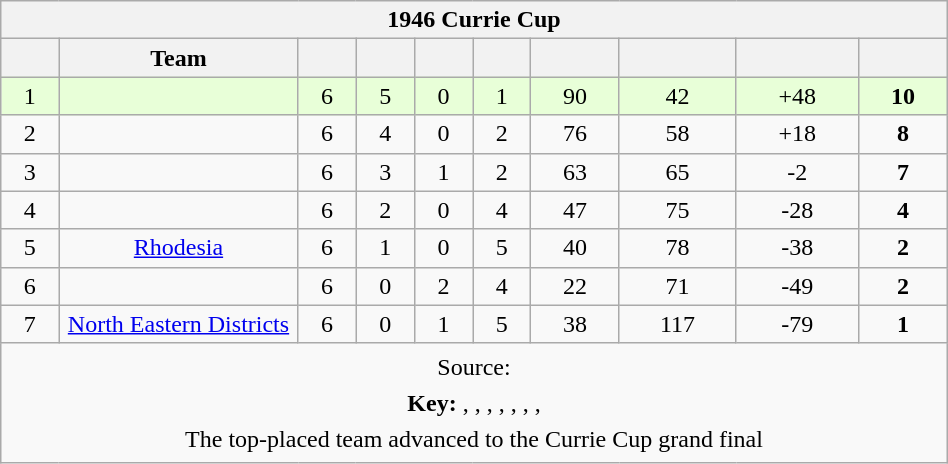<table class="wikitable" style="min-width:50%; text-align:center">
<tr>
<th colspan="100%"><strong>1946 Currie Cup</strong></th>
</tr>
<tr>
<th style="padding:0;"></th>
<th style="width:9.5em;">Team</th>
<th></th>
<th></th>
<th></th>
<th></th>
<th></th>
<th></th>
<th></th>
<th><br></th>
</tr>
<tr style="background:#E8FFD8;">
<td>1</td>
<td align=left></td>
<td>6</td>
<td>5</td>
<td>0</td>
<td>1</td>
<td>90</td>
<td>42</td>
<td>+48</td>
<td><strong>10</strong></td>
</tr>
<tr>
<td>2</td>
<td align=left></td>
<td>6</td>
<td>4</td>
<td>0</td>
<td>2</td>
<td>76</td>
<td>58</td>
<td>+18</td>
<td><strong>8</strong></td>
</tr>
<tr>
<td>3</td>
<td align=left></td>
<td>6</td>
<td>3</td>
<td>1</td>
<td>2</td>
<td>63</td>
<td>65</td>
<td>-2</td>
<td><strong>7</strong></td>
</tr>
<tr>
<td>4</td>
<td align=left></td>
<td>6</td>
<td>2</td>
<td>0</td>
<td>4</td>
<td>47</td>
<td>75</td>
<td>-28</td>
<td><strong>4</strong></td>
</tr>
<tr>
<td>5</td>
<td align><a href='#'>Rhodesia</a></td>
<td>6</td>
<td>1</td>
<td>0</td>
<td>5</td>
<td>40</td>
<td>78</td>
<td>-38</td>
<td><strong>2</strong></td>
</tr>
<tr>
<td>6</td>
<td align></td>
<td>6</td>
<td>0</td>
<td>2</td>
<td>4</td>
<td>22</td>
<td>71</td>
<td>-49</td>
<td><strong>2</strong></td>
</tr>
<tr>
<td>7</td>
<td align><a href='#'>North Eastern Districts</a></td>
<td>6</td>
<td>0</td>
<td>1</td>
<td>5</td>
<td>38</td>
<td>117</td>
<td>-79</td>
<td><strong>1</strong></td>
</tr>
<tr>
<td colspan="100%" style="line-height:1.5;"><div> Source: <br><strong>Key:</strong> , , , , , , , <br><span>The top-placed team</span> advanced to the Currie Cup grand final</div></td>
</tr>
</table>
